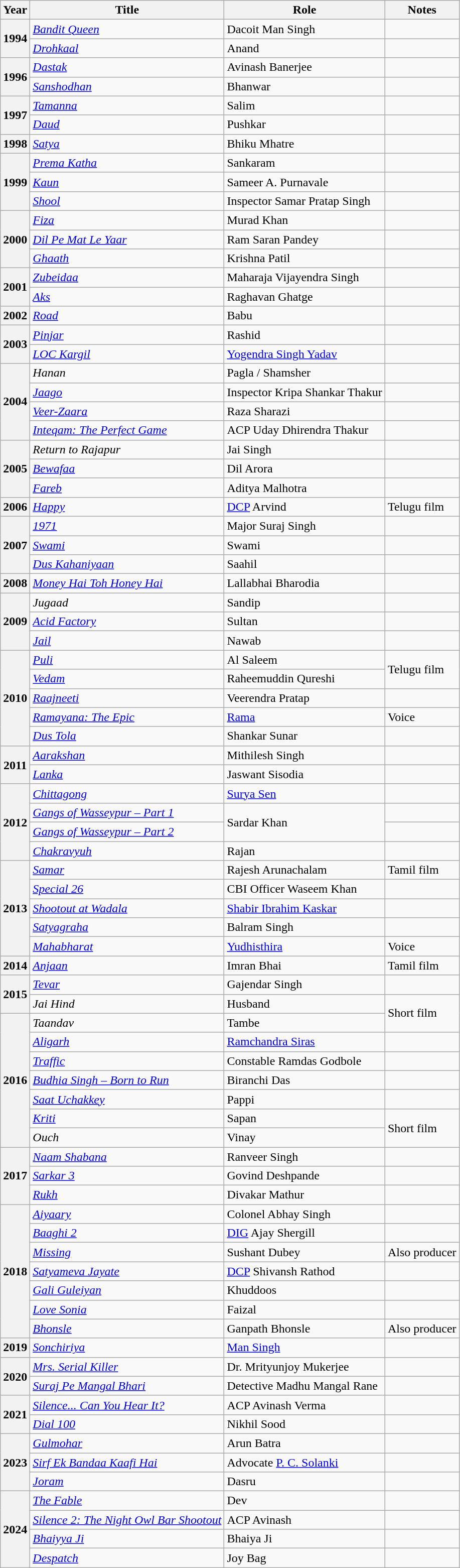<table class="wikitable plainrowheaders sortable" style="margin-right: 0;">
<tr>
<th scope="col">Year</th>
<th scope="col">Title</th>
<th scope="col">Role</th>
<th scope="col" class="unsortable">Notes</th>
</tr>
<tr>
<th scope="row" rowspan="2">1994</th>
<td><em><a href='#'>Bandit Queen</a></em></td>
<td>Dacoit Man Singh</td>
<td></td>
</tr>
<tr>
<td><em><a href='#'>Drohkaal</a></em></td>
<td>Anand</td>
<td></td>
</tr>
<tr>
<th scope="row" rowspan="2">1996</th>
<td><em><a href='#'>Dastak</a></em></td>
<td>Avinash Banerjee</td>
<td></td>
</tr>
<tr>
<td><em><a href='#'>Sanshodhan</a></em></td>
<td>Bhanwar</td>
<td></td>
</tr>
<tr>
<th scope="row" rowspan="2">1997</th>
<td><em><a href='#'>Tamanna</a></em></td>
<td>Salim</td>
<td></td>
</tr>
<tr>
<td><em><a href='#'>Daud</a></em></td>
<td>Pushkar</td>
<td></td>
</tr>
<tr>
<th scope="row">1998</th>
<td><em><a href='#'>Satya</a></em></td>
<td>Bhiku Mhatre</td>
<td></td>
</tr>
<tr>
<th scope="row" rowspan="3">1999</th>
<td><em><a href='#'>Prema Katha</a></em></td>
<td>Sankaram</td>
<td></td>
</tr>
<tr>
<td><em><a href='#'>Kaun</a></em></td>
<td>Sameer A. Purnavale</td>
<td></td>
</tr>
<tr>
<td><em><a href='#'>Shool</a></em></td>
<td>Inspector Samar Pratap Singh</td>
<td></td>
</tr>
<tr>
<th scope="row" rowspan="3">2000</th>
<td><em><a href='#'>Fiza</a></em></td>
<td>Murad Khan</td>
<td></td>
</tr>
<tr>
<td><em><a href='#'>Dil Pe Mat Le Yaar</a></em></td>
<td>Ram Saran Pandey</td>
<td></td>
</tr>
<tr>
<td><em><a href='#'>Ghaath</a></em></td>
<td>Krishna Patil</td>
<td></td>
</tr>
<tr>
<th scope="row" rowspan="2">2001</th>
<td><em><a href='#'>Zubeidaa</a></em></td>
<td>Maharaja Vijayendra Singh</td>
<td></td>
</tr>
<tr>
<td><em><a href='#'>Aks</a></em></td>
<td>Raghavan Ghatge</td>
<td></td>
</tr>
<tr>
<th scope="row">2002</th>
<td><em><a href='#'>Road</a></em></td>
<td>Babu</td>
<td></td>
</tr>
<tr>
<th scope="row" rowspan="2">2003</th>
<td><em><a href='#'>Pinjar</a></em></td>
<td>Rashid</td>
<td></td>
</tr>
<tr>
<td><em><a href='#'>LOC Kargil</a></em></td>
<td><a href='#'>Yogendra Singh Yadav</a></td>
<td></td>
</tr>
<tr>
<th scope="row" rowspan="4">2004</th>
<td><em>Hanan</em></td>
<td>Pagla / Shamsher</td>
<td></td>
</tr>
<tr>
<td><em><a href='#'>Jaago</a></em></td>
<td>Inspector Kripa Shankar Thakur</td>
<td></td>
</tr>
<tr>
<td><em><a href='#'>Veer-Zaara</a></em></td>
<td>Raza Sharazi</td>
<td></td>
</tr>
<tr>
<td><em><a href='#'>Inteqam: The Perfect Game</a></em></td>
<td>ACP Uday Dhirendra Thakur</td>
<td></td>
</tr>
<tr>
<th scope="row" rowspan="3">2005</th>
<td><em>Return to Rajapur</em></td>
<td>Jai Singh</td>
<td></td>
</tr>
<tr>
<td><em><a href='#'>Bewafaa</a></em></td>
<td>Dil Arora</td>
<td></td>
</tr>
<tr>
<td><em><a href='#'>Fareb</a></em></td>
<td>Aditya Malhotra</td>
<td></td>
</tr>
<tr>
<th scope="row">2006</th>
<td><em><a href='#'>Happy</a></em></td>
<td><a href='#'>DCP</a> Arvind</td>
<td>Telugu film</td>
</tr>
<tr>
<th scope="row" rowspan="3">2007</th>
<td><em><a href='#'>1971</a></em></td>
<td>Major Suraj Singh</td>
<td></td>
</tr>
<tr>
<td><em><a href='#'>Swami</a></em></td>
<td>Swami</td>
<td></td>
</tr>
<tr>
<td><em><a href='#'>Dus Kahaniyaan</a></em></td>
<td>Saahil</td>
<td></td>
</tr>
<tr>
<th scope="row">2008</th>
<td><em><a href='#'>Money Hai Toh Honey Hai</a></em></td>
<td>Lallabhai Bharodia</td>
<td></td>
</tr>
<tr>
<th scope="row" rowspan="3">2009</th>
<td><em>Jugaad</em></td>
<td>Sandip</td>
<td></td>
</tr>
<tr>
<td><em><a href='#'>Acid Factory</a></em></td>
<td>Sultan</td>
<td></td>
</tr>
<tr>
<td><em><a href='#'>Jail</a></em></td>
<td>Nawab</td>
<td></td>
</tr>
<tr>
<th scope="row" rowspan="5">2010</th>
<td><em><a href='#'>Puli</a></em></td>
<td>Al Saleem</td>
<td rowspan=2>Telugu film</td>
</tr>
<tr>
<td><em><a href='#'>Vedam</a></em></td>
<td>Raheemuddin Qureshi</td>
</tr>
<tr>
<td><em><a href='#'>Raajneeti</a></em></td>
<td>Veerendra Pratap</td>
<td></td>
</tr>
<tr>
<td><em><a href='#'>Ramayana: The Epic</a></em></td>
<td><a href='#'>Rama</a></td>
<td>Voice</td>
</tr>
<tr>
<td><em><a href='#'>Dus Tola</a></em></td>
<td>Shankar Sunar</td>
<td></td>
</tr>
<tr>
<th scope="row" rowspan="2">2011</th>
<td><em><a href='#'>Aarakshan</a></em></td>
<td>Mithilesh Singh</td>
<td></td>
</tr>
<tr>
<td><em><a href='#'>Lanka</a></em></td>
<td>Jaswant Sisodia</td>
<td></td>
</tr>
<tr>
<th scope="row" rowspan="4">2012</th>
<td><em><a href='#'>Chittagong</a></em></td>
<td><a href='#'>Surya Sen</a></td>
<td></td>
</tr>
<tr>
<td><em><a href='#'>Gangs of Wasseypur – Part 1</a></em></td>
<td rowspan=2>Sardar Khan</td>
<td></td>
</tr>
<tr>
<td><em><a href='#'>Gangs of Wasseypur – Part 2</a></em></td>
<td></td>
</tr>
<tr>
<td><em><a href='#'>Chakravyuh</a></em></td>
<td>Rajan</td>
<td></td>
</tr>
<tr>
<th scope="row" rowspan="5">2013</th>
<td><em><a href='#'>Samar</a></em></td>
<td>Rajesh Arunachalam</td>
<td>Tamil film</td>
</tr>
<tr>
<td><em><a href='#'>Special 26</a></em></td>
<td>CBI Officer Waseem Khan</td>
<td></td>
</tr>
<tr>
<td><em><a href='#'>Shootout at Wadala</a></em></td>
<td><a href='#'>Shabir Ibrahim Kaskar</a></td>
<td></td>
</tr>
<tr>
<td><em><a href='#'>Satyagraha</a></em></td>
<td>Balram Singh</td>
<td></td>
</tr>
<tr>
<td><em><a href='#'>Mahabharat</a></em></td>
<td><a href='#'>Yudhisthira</a></td>
<td>Voice</td>
</tr>
<tr>
<th scope="row">2014</th>
<td><em><a href='#'>Anjaan</a></em></td>
<td>Imran Bhai</td>
<td>Tamil film</td>
</tr>
<tr>
<th scope="row" rowspan="2">2015</th>
<td><em><a href='#'>Tevar</a></em></td>
<td>Gajendar Singh</td>
<td></td>
</tr>
<tr>
<td><em>Jai Hind</em></td>
<td>Husband</td>
<td rowspan=2>Short film</td>
</tr>
<tr>
<th scope="row" rowspan="7">2016</th>
<td><em>Taandav</em></td>
<td>Tambe</td>
</tr>
<tr>
<td><em><a href='#'>Aligarh</a></em></td>
<td><a href='#'>Ramchandra Siras</a></td>
<td></td>
</tr>
<tr>
<td><em><a href='#'>Traffic</a></em></td>
<td>Constable Ramdas Godbole</td>
<td></td>
</tr>
<tr>
<td><em><a href='#'>Budhia Singh – Born to Run</a></em></td>
<td>Biranchi Das</td>
<td></td>
</tr>
<tr>
<td><em><a href='#'>Saat Uchakkey</a></em></td>
<td>Pappi</td>
<td></td>
</tr>
<tr>
<td><em><a href='#'>Kriti</a></em></td>
<td>Sapan</td>
<td rowspan=2>Short film</td>
</tr>
<tr>
<td><em>Ouch</em></td>
<td>Vinay</td>
</tr>
<tr>
<th scope="row" rowspan="3">2017</th>
<td><em><a href='#'>Naam Shabana</a></em></td>
<td>Ranveer Singh</td>
<td></td>
</tr>
<tr>
<td><em><a href='#'>Sarkar 3</a></em></td>
<td>Govind Deshpande</td>
<td></td>
</tr>
<tr>
<td><em><a href='#'>Rukh</a></em></td>
<td>Divakar Mathur</td>
<td></td>
</tr>
<tr>
<th scope="row" rowspan="7">2018</th>
<td><em><a href='#'>Aiyaary</a></em></td>
<td>Colonel Abhay Singh</td>
<td></td>
</tr>
<tr>
<td><em><a href='#'>Baaghi 2</a></em></td>
<td><a href='#'>DIG</a> Ajay Shergill</td>
<td></td>
</tr>
<tr>
<td><em><a href='#'>Missing</a></em></td>
<td>Sushant Dubey</td>
<td>Also producer</td>
</tr>
<tr>
<td><em><a href='#'>Satyameva Jayate</a></em></td>
<td><a href='#'>DCP</a> Shivansh Rathod</td>
<td></td>
</tr>
<tr>
<td><em><a href='#'>Gali Guleiyan</a></em></td>
<td>Khuddoos</td>
<td></td>
</tr>
<tr>
<td><em><a href='#'>Love Sonia</a></em></td>
<td>Faizal</td>
<td></td>
</tr>
<tr>
<td><em><a href='#'>Bhonsle</a></em></td>
<td>Ganpath Bhonsle</td>
<td>Also producer</td>
</tr>
<tr>
<th scope="row">2019</th>
<td><em><a href='#'>Sonchiriya</a></em></td>
<td><a href='#'>Man Singh</a></td>
<td></td>
</tr>
<tr>
<th scope="row" rowspan="2">2020</th>
<td><em><a href='#'>Mrs. Serial Killer</a></em></td>
<td>Dr. Mrityunjoy Mukerjee</td>
<td></td>
</tr>
<tr>
<td><em><a href='#'>Suraj Pe Mangal Bhari</a></em></td>
<td>Detective Madhu Mangal Rane</td>
<td></td>
</tr>
<tr>
<th scope="row" rowspan="2">2021</th>
<td><em><a href='#'>Silence... Can You Hear It?</a></em></td>
<td>ACP Avinash Verma</td>
<td></td>
</tr>
<tr>
<td><em><a href='#'>Dial 100</a></em></td>
<td>Nikhil Sood</td>
<td></td>
</tr>
<tr>
<th scope="row" rowspan="3">2023</th>
<td><em><a href='#'>Gulmohar</a></em></td>
<td>Arun Batra</td>
<td></td>
</tr>
<tr>
<td><em><a href='#'>Sirf Ek Bandaa Kaafi Hai</a></em></td>
<td>Advocate <a href='#'>P. C. Solanki</a></td>
<td></td>
</tr>
<tr>
<td><em><a href='#'> Joram</a></em></td>
<td>Dasru</td>
<td></td>
</tr>
<tr>
<th scope="row" rowspan="4">2024</th>
<td><em><a href='#'>The Fable</a></em></td>
<td>Dev</td>
<td></td>
</tr>
<tr>
<td><em><a href='#'>Silence 2: The Night Owl Bar Shootout</a></em></td>
<td>ACP Avinash</td>
<td></td>
</tr>
<tr>
<td><em><a href='#'>Bhaiyya Ji</a></em></td>
<td>Bhaiya Ji</td>
<td></td>
</tr>
<tr>
<td><em><a href='#'>Despatch</a></em></td>
<td>Joy Bag</td>
<td></td>
</tr>
</table>
